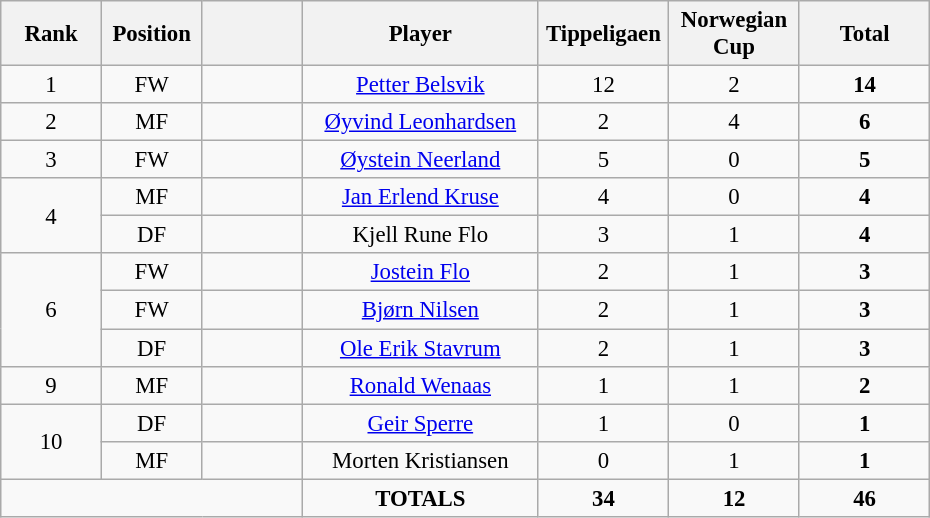<table class="wikitable" style="font-size: 95%; text-align: center;">
<tr>
<th width=60>Rank</th>
<th width=60>Position</th>
<th width=60></th>
<th width=150>Player</th>
<th width=80>Tippeligaen</th>
<th width=80>Norwegian Cup</th>
<th width=80><strong>Total</strong></th>
</tr>
<tr>
<td>1</td>
<td>FW</td>
<td></td>
<td><a href='#'>Petter Belsvik</a></td>
<td>12</td>
<td>2</td>
<td><strong>14</strong></td>
</tr>
<tr>
<td>2</td>
<td>MF</td>
<td></td>
<td><a href='#'>Øyvind Leonhardsen</a></td>
<td>2</td>
<td>4</td>
<td><strong>6</strong></td>
</tr>
<tr>
<td>3</td>
<td>FW</td>
<td></td>
<td><a href='#'>Øystein Neerland</a></td>
<td>5</td>
<td>0</td>
<td><strong>5</strong></td>
</tr>
<tr>
<td rowspan="2">4</td>
<td>MF</td>
<td></td>
<td><a href='#'>Jan Erlend Kruse</a></td>
<td>4</td>
<td>0</td>
<td><strong>4</strong></td>
</tr>
<tr>
<td>DF</td>
<td></td>
<td>Kjell Rune Flo</td>
<td>3</td>
<td>1</td>
<td><strong>4</strong></td>
</tr>
<tr>
<td rowspan="3">6</td>
<td>FW</td>
<td></td>
<td><a href='#'>Jostein Flo</a></td>
<td>2</td>
<td>1</td>
<td><strong>3</strong></td>
</tr>
<tr>
<td>FW</td>
<td></td>
<td><a href='#'>Bjørn Nilsen</a></td>
<td>2</td>
<td>1</td>
<td><strong>3</strong></td>
</tr>
<tr>
<td>DF</td>
<td></td>
<td><a href='#'>Ole Erik Stavrum</a></td>
<td>2</td>
<td>1</td>
<td><strong>3</strong></td>
</tr>
<tr>
<td>9</td>
<td>MF</td>
<td></td>
<td><a href='#'>Ronald Wenaas</a></td>
<td>1</td>
<td>1</td>
<td><strong>2</strong></td>
</tr>
<tr>
<td rowspan="2">10</td>
<td>DF</td>
<td></td>
<td><a href='#'>Geir Sperre</a></td>
<td>1</td>
<td>0</td>
<td><strong>1</strong></td>
</tr>
<tr>
<td>MF</td>
<td></td>
<td>Morten Kristiansen</td>
<td>0</td>
<td>1</td>
<td><strong>1</strong></td>
</tr>
<tr>
<td colspan="3"></td>
<td><strong>TOTALS</strong></td>
<td><strong>34</strong></td>
<td><strong>12</strong></td>
<td><strong>46</strong></td>
</tr>
</table>
